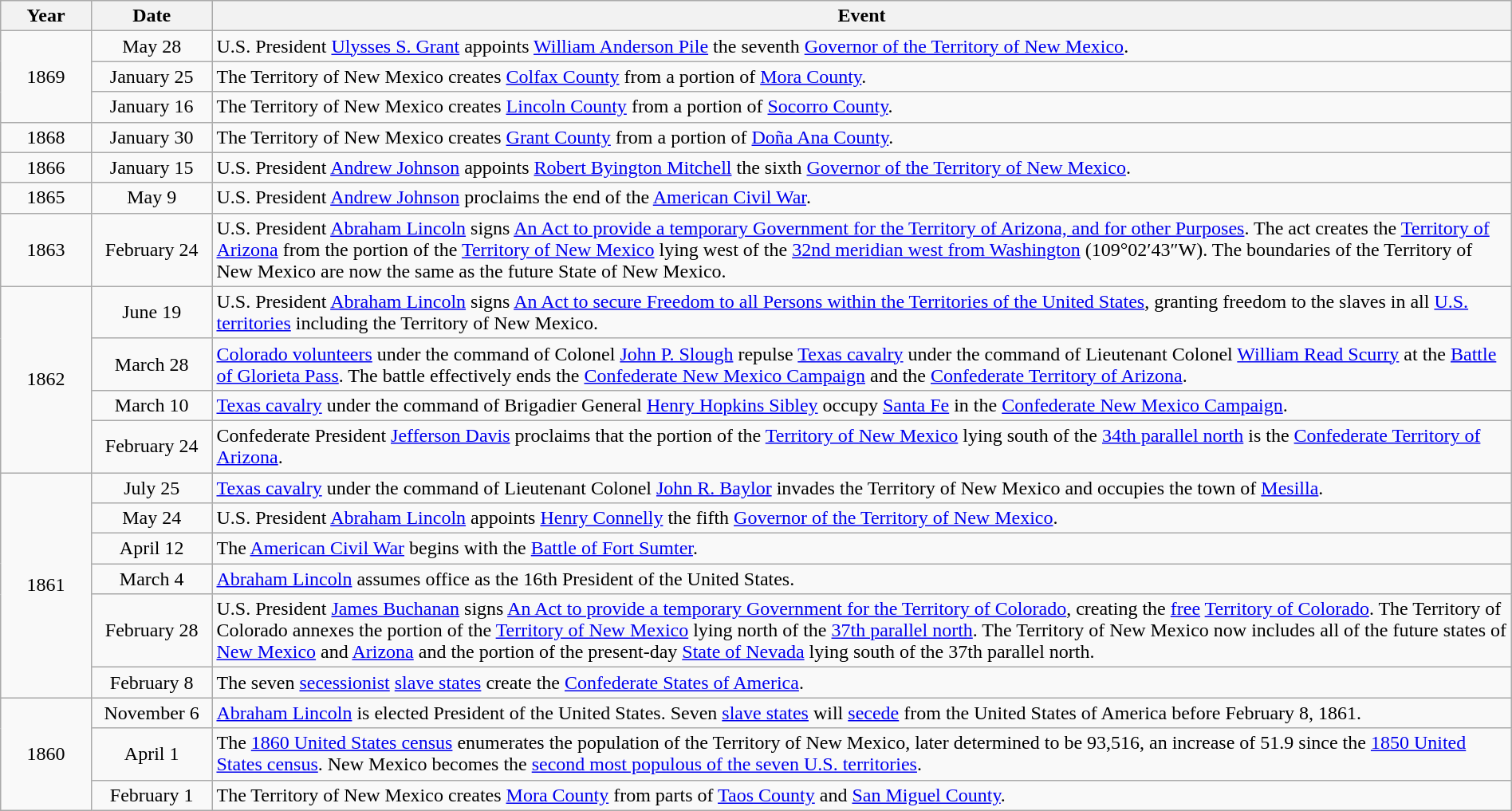<table class="wikitable" style="width:100%;">
<tr>
<th style="width:6%">Year</th>
<th style="width:8%">Date</th>
<th style="width:86%">Event</th>
</tr>
<tr>
<td align=center rowspan=3>1869</td>
<td align=center>May 28</td>
<td>U.S. President <a href='#'>Ulysses S. Grant</a> appoints <a href='#'>William Anderson Pile</a> the seventh <a href='#'>Governor of the Territory of New Mexico</a>.</td>
</tr>
<tr>
<td align=center>January 25</td>
<td>The Territory of New Mexico creates <a href='#'>Colfax County</a> from a portion of <a href='#'>Mora County</a>.</td>
</tr>
<tr>
<td align=center>January 16</td>
<td>The Territory of New Mexico creates <a href='#'>Lincoln County</a> from a portion of <a href='#'>Socorro County</a>.</td>
</tr>
<tr>
<td align=center rowspan=1>1868</td>
<td align=center>January 30</td>
<td>The Territory of New Mexico creates <a href='#'>Grant County</a> from a portion of <a href='#'>Doña Ana County</a>.</td>
</tr>
<tr>
<td align=center rowspan=1>1866</td>
<td align=center>January 15</td>
<td>U.S. President <a href='#'>Andrew Johnson</a> appoints <a href='#'>Robert Byington Mitchell</a> the sixth <a href='#'>Governor of the Territory of New Mexico</a>.</td>
</tr>
<tr>
<td align=center rowspan=1>1865</td>
<td align=center>May 9</td>
<td>U.S. President <a href='#'>Andrew Johnson</a> proclaims the end of the <a href='#'>American Civil War</a>.</td>
</tr>
<tr>
<td align=center rowspan=1>1863</td>
<td align=center>February 24</td>
<td>U.S. President <a href='#'>Abraham Lincoln</a> signs <a href='#'>An Act to provide a temporary Government for the Territory of Arizona, and for other Purposes</a>.  The act creates the <a href='#'>Territory of Arizona</a> from the portion of the <a href='#'>Territory of New Mexico</a> lying west of the <a href='#'>32nd meridian west from Washington</a> (109°02′43″W).  The boundaries of the Territory of New Mexico are now the same as the future State of New Mexico.</td>
</tr>
<tr>
<td align=center rowspan=4>1862</td>
<td align=center>June 19</td>
<td>U.S. President <a href='#'>Abraham Lincoln</a> signs <a href='#'>An Act to secure Freedom to all Persons within the Territories of the United States</a>, granting freedom to the slaves in all <a href='#'>U.S. territories</a> including the Territory of New Mexico.</td>
</tr>
<tr>
<td align=center>March 28</td>
<td><a href='#'>Colorado volunteers</a> under the command of Colonel <a href='#'>John P. Slough</a> repulse <a href='#'>Texas cavalry</a> under the command of Lieutenant Colonel <a href='#'>William Read Scurry</a> at the <a href='#'>Battle of Glorieta Pass</a>.  The battle effectively ends the <a href='#'>Confederate New Mexico Campaign</a> and the <a href='#'>Confederate Territory of Arizona</a>.</td>
</tr>
<tr>
<td align=center>March 10</td>
<td><a href='#'>Texas cavalry</a> under the command of Brigadier General <a href='#'>Henry Hopkins Sibley</a> occupy <a href='#'>Santa Fe</a> in the <a href='#'>Confederate New Mexico Campaign</a>.</td>
</tr>
<tr>
<td align=center>February 24</td>
<td>Confederate President <a href='#'>Jefferson Davis</a> proclaims that the portion of the <a href='#'>Territory of New Mexico</a> lying south of the <a href='#'>34th parallel north</a> is the <a href='#'>Confederate Territory of Arizona</a>.</td>
</tr>
<tr>
<td align=center rowspan=6>1861</td>
<td align=center>July 25</td>
<td><a href='#'>Texas cavalry</a> under the command of Lieutenant Colonel <a href='#'>John R. Baylor</a> invades the Territory of New Mexico and occupies the town of <a href='#'>Mesilla</a>.</td>
</tr>
<tr>
<td align=center>May 24</td>
<td>U.S. President <a href='#'>Abraham Lincoln</a> appoints <a href='#'>Henry Connelly</a> the fifth <a href='#'>Governor of the Territory of New Mexico</a>.</td>
</tr>
<tr>
<td align=center>April 12</td>
<td>The <a href='#'>American Civil War</a> begins with the <a href='#'>Battle of Fort Sumter</a>.</td>
</tr>
<tr>
<td align=center>March 4</td>
<td><a href='#'>Abraham Lincoln</a> assumes office as the 16th President of the United States.</td>
</tr>
<tr>
<td align=center>February 28</td>
<td>U.S. President <a href='#'>James Buchanan</a> signs <a href='#'>An Act to provide a temporary Government for the Territory of Colorado</a>, creating the <a href='#'>free</a> <a href='#'>Territory of Colorado</a>. The Territory of Colorado annexes the portion of the <a href='#'>Territory of New Mexico</a> lying north of the <a href='#'>37th parallel north</a>. The Territory of New Mexico now includes all of the future states of <a href='#'>New Mexico</a> and <a href='#'>Arizona</a> and the portion of the present-day <a href='#'>State of Nevada</a> lying south of the 37th parallel north.</td>
</tr>
<tr>
<td align=center>February 8</td>
<td>The seven <a href='#'>secessionist</a> <a href='#'>slave states</a> create the <a href='#'>Confederate States of America</a>.</td>
</tr>
<tr>
<td align=center rowspan=3>1860</td>
<td align=center>November 6</td>
<td><a href='#'>Abraham Lincoln</a> is elected President of the United States.  Seven <a href='#'>slave states</a> will <a href='#'>secede</a> from the United States of America before February 8, 1861.</td>
</tr>
<tr>
<td align=center>April 1</td>
<td>The <a href='#'>1860 United States census</a> enumerates the population of the Territory of New Mexico, later determined to be 93,516, an increase of 51.9 since the <a href='#'>1850 United States census</a>. New Mexico becomes the <a href='#'>second most populous of the seven U.S. territories</a>.</td>
</tr>
<tr>
<td align=center>February 1</td>
<td>The Territory of New Mexico creates <a href='#'>Mora County</a> from parts of <a href='#'>Taos County</a> and <a href='#'>San Miguel County</a>.</td>
</tr>
</table>
